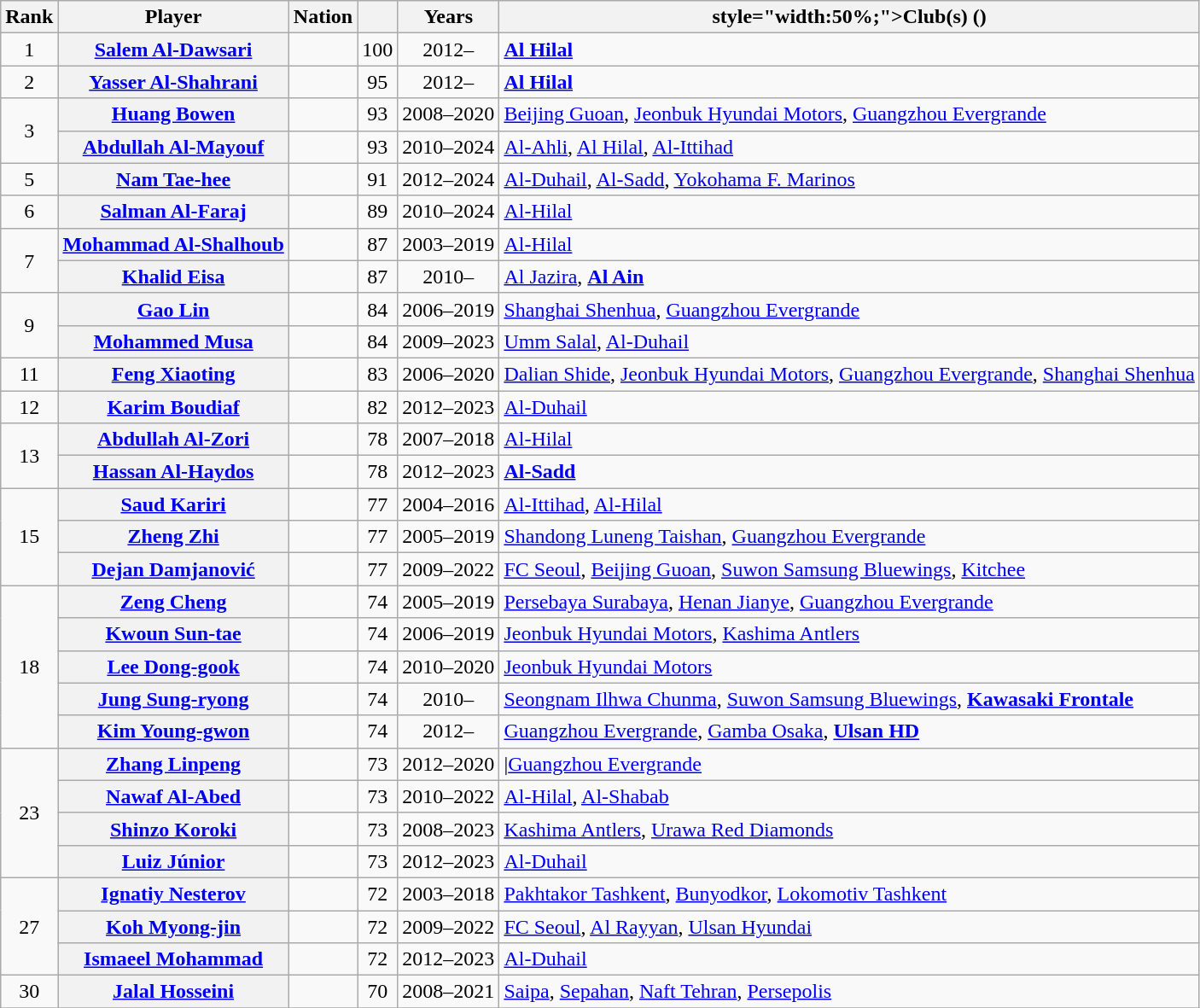<table class="wikitable sortable plainrowheaders" style="text-align:center;">
<tr>
<th scope="col">Rank</th>
<th scope="col">Player</th>
<th scope="col">Nation</th>
<th scope="col"></th>
<th scope="col">Years</th>
<th scope="col" <noinclude>style="width:50%;"</noinclude>>Club(s) ()</th>
</tr>
<tr>
<td>1</td>
<th scope="row"><strong><a href='#'>Salem Al-Dawsari</a></strong></th>
<td style="text-align:left;"></td>
<td>100</td>
<td>2012–</td>
<td style="text-align:left;"><strong><a href='#'>Al Hilal</a></strong></td>
</tr>
<tr>
<td>2</td>
<th scope="row"><strong><a href='#'>Yasser Al-Shahrani</a></strong></th>
<td style="text-align:left;"></td>
<td>95</td>
<td>2012–</td>
<td style="text-align:left;"><strong><a href='#'>Al Hilal</a></strong></td>
</tr>
<tr>
<td rowspan="2">3</td>
<th scope="row"><a href='#'>Huang Bowen</a></th>
<td style="text-align:left;"></td>
<td>93</td>
<td>2008–2020</td>
<td style="text-align:left;"><a href='#'>Beijing Guoan</a>, <a href='#'>Jeonbuk Hyundai Motors</a>, <a href='#'>Guangzhou Evergrande</a></td>
</tr>
<tr>
<th scope="row"><a href='#'>Abdullah Al-Mayouf</a></th>
<td style="text-align:left;"></td>
<td>93</td>
<td>2010–2024</td>
<td style="text-align:left;"><a href='#'>Al-Ahli</a>, <a href='#'>Al Hilal</a>, <a href='#'>Al-Ittihad</a></td>
</tr>
<tr>
<td>5</td>
<th scope="row"><a href='#'>Nam Tae-hee</a></th>
<td style="text-align:left;"></td>
<td>91</td>
<td>2012–2024</td>
<td style="text-align:left;"><a href='#'>Al-Duhail</a>, <a href='#'>Al-Sadd</a>, <a href='#'>Yokohama F. Marinos</a></td>
</tr>
<tr>
<td>6</td>
<th scope="row"><a href='#'>Salman Al-Faraj</a></th>
<td style="text-align:left;"></td>
<td>89</td>
<td>2010–2024</td>
<td style="text-align:left;"><a href='#'>Al-Hilal</a></td>
</tr>
<tr>
<td rowspan="2">7</td>
<th scope="row"><a href='#'>Mohammad Al-Shalhoub</a></th>
<td style="text-align:left;"></td>
<td>87</td>
<td>2003–2019</td>
<td style="text-align:left;"><a href='#'>Al-Hilal</a></td>
</tr>
<tr>
<th scope="row"><strong><a href='#'>Khalid Eisa</a></strong></th>
<td style="text-align:left;"></td>
<td>87</td>
<td>2010–</td>
<td style="text-align:left;"><a href='#'>Al Jazira</a>, <strong><a href='#'>Al Ain</a></strong></td>
</tr>
<tr>
<td rowspan="2">9</td>
<th scope="row"><a href='#'>Gao Lin</a></th>
<td style="text-align:left;"></td>
<td>84</td>
<td>2006–2019</td>
<td style="text-align:left;"><a href='#'>Shanghai Shenhua</a>, <a href='#'>Guangzhou Evergrande</a></td>
</tr>
<tr>
<th scope="row"><a href='#'>Mohammed Musa</a></th>
<td style="text-align:left;"></td>
<td>84</td>
<td>2009–2023</td>
<td style="text-align:left;"><a href='#'>Umm Salal</a>, <a href='#'>Al-Duhail</a></td>
</tr>
<tr>
<td>11</td>
<th scope="row"><a href='#'>Feng Xiaoting</a></th>
<td style="text-align:left;"></td>
<td>83</td>
<td>2006–2020</td>
<td style="text-align:left;"><a href='#'>Dalian Shide</a>, <a href='#'>Jeonbuk Hyundai Motors</a>, <a href='#'>Guangzhou Evergrande</a>, <a href='#'>Shanghai Shenhua</a></td>
</tr>
<tr>
<td>12</td>
<th scope="row"><a href='#'>Karim Boudiaf</a></th>
<td style="text-align:left;"></td>
<td>82</td>
<td>2012–2023</td>
<td style="text-align:left;"><a href='#'>Al-Duhail</a></td>
</tr>
<tr>
<td rowspan="2">13</td>
<th scope="row"><a href='#'>Abdullah Al-Zori</a></th>
<td style="text-align:left;"></td>
<td>78</td>
<td>2007–2018</td>
<td style="text-align:left;"><a href='#'>Al-Hilal</a></td>
</tr>
<tr>
<th scope="row"><strong><a href='#'>Hassan Al-Haydos</a></strong></th>
<td style="text-align:left;"></td>
<td>78</td>
<td>2012–2023</td>
<td style="text-align:left;"><strong><a href='#'>Al-Sadd</a></strong></td>
</tr>
<tr>
<td rowspan="3">15</td>
<th scope="row"><a href='#'>Saud Kariri</a></th>
<td style="text-align:left;"></td>
<td>77</td>
<td>2004–2016</td>
<td style="text-align:left;"><a href='#'>Al-Ittihad</a>, <a href='#'>Al-Hilal</a></td>
</tr>
<tr>
<th scope="row"><a href='#'>Zheng Zhi</a></th>
<td style="text-align:left;"></td>
<td>77</td>
<td>2005–2019</td>
<td style="text-align:left;"><a href='#'>Shandong Luneng Taishan</a>, <a href='#'>Guangzhou Evergrande</a></td>
</tr>
<tr>
<th scope="row"><a href='#'>Dejan Damjanović</a></th>
<td style="text-align:left;"></td>
<td>77</td>
<td>2009–2022</td>
<td style="text-align:left;"><a href='#'>FC Seoul</a>, <a href='#'>Beijing Guoan</a>, <a href='#'>Suwon Samsung Bluewings</a>, <a href='#'>Kitchee</a></td>
</tr>
<tr>
<td rowspan="5">18</td>
<th scope="row"><a href='#'>Zeng Cheng</a></th>
<td style="text-align:left;"></td>
<td>74</td>
<td>2005–2019</td>
<td style="text-align:left;"><a href='#'>Persebaya Surabaya</a>, <a href='#'>Henan Jianye</a>, <a href='#'>Guangzhou Evergrande</a></td>
</tr>
<tr>
<th scope="row"><a href='#'>Kwoun Sun-tae</a></th>
<td style="text-align:left;"></td>
<td>74</td>
<td>2006–2019</td>
<td style="text-align:left;"><a href='#'>Jeonbuk Hyundai Motors</a>, <a href='#'>Kashima Antlers</a></td>
</tr>
<tr>
<th scope="row"><a href='#'>Lee Dong-gook</a></th>
<td style="text-align:left;"></td>
<td>74</td>
<td>2010–2020</td>
<td style="text-align:left;"><a href='#'>Jeonbuk Hyundai Motors</a></td>
</tr>
<tr>
<th scope="row"><strong><a href='#'>Jung Sung-ryong</a></strong></th>
<td style="text-align:left;"></td>
<td>74</td>
<td>2010–</td>
<td style="text-align:left;"><a href='#'>Seongnam Ilhwa Chunma</a>, <a href='#'>Suwon Samsung Bluewings</a>, <strong><a href='#'>Kawasaki Frontale</a></strong></td>
</tr>
<tr>
<th scope="row"><strong><a href='#'>Kim Young-gwon</a></strong></th>
<td style="text-align:left;"></td>
<td>74</td>
<td>2012–</td>
<td style="text-align:left;"><a href='#'>Guangzhou Evergrande</a>, <a href='#'>Gamba Osaka</a>, <strong><a href='#'>Ulsan HD</a></strong></td>
</tr>
<tr>
<td rowspan="4">23</td>
<th scope="row"><a href='#'>Zhang Linpeng</a></th>
<td style="text-align:left;"></td>
<td>73</td>
<td>2012–2020</td>
<td style="text-align:left;">|<a href='#'>Guangzhou Evergrande</a></td>
</tr>
<tr>
<th scope="row"><a href='#'>Nawaf Al-Abed</a></th>
<td style="text-align:left;"></td>
<td>73</td>
<td>2010–2022</td>
<td style="text-align:left;"><a href='#'>Al-Hilal</a>, <a href='#'>Al-Shabab</a></td>
</tr>
<tr>
<th scope="row"><a href='#'>Shinzo Koroki</a></th>
<td style="text-align:left;"></td>
<td>73</td>
<td>2008–2023</td>
<td style="text-align:left;"><a href='#'>Kashima Antlers</a>, <a href='#'>Urawa Red Diamonds</a></td>
</tr>
<tr>
<th scope="row"><a href='#'>Luiz Júnior</a></th>
<td style="text-align:left;"></td>
<td>73</td>
<td>2012–2023</td>
<td style="text-align:left;"><a href='#'>Al-Duhail</a></td>
</tr>
<tr>
<td rowspan="3">27</td>
<th scope="row"><a href='#'>Ignatiy Nesterov</a></th>
<td style="text-align:left;"></td>
<td>72</td>
<td>2003–2018</td>
<td style="text-align:left;"><a href='#'>Pakhtakor Tashkent</a>, <a href='#'>Bunyodkor</a>, <a href='#'>Lokomotiv Tashkent</a></td>
</tr>
<tr>
<th scope="row"><a href='#'>Koh Myong-jin</a></th>
<td style="text-align:left;"></td>
<td>72</td>
<td>2009–2022</td>
<td style="text-align:left;"><a href='#'>FC Seoul</a>, <a href='#'>Al Rayyan</a>, <a href='#'>Ulsan Hyundai</a></td>
</tr>
<tr>
<th scope="row"><a href='#'>Ismaeel Mohammad</a></th>
<td style="text-align:left;"></td>
<td>72</td>
<td>2012–2023</td>
<td style="text-align:left;"><a href='#'>Al-Duhail</a></td>
</tr>
<tr>
<td>30</td>
<th scope="row"><a href='#'>Jalal Hosseini</a></th>
<td style="text-align:left;"></td>
<td>70</td>
<td>2008–2021</td>
<td style="text-align:left;"><a href='#'>Saipa</a>, <a href='#'>Sepahan</a>, <a href='#'>Naft Tehran</a>, <a href='#'>Persepolis</a></td>
</tr>
<tr>
</tr>
</table>
